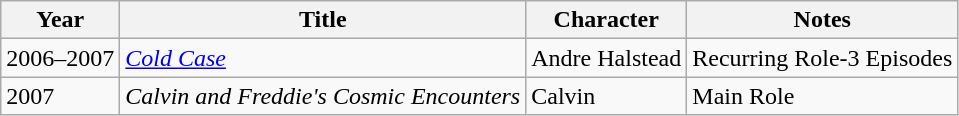<table class="wikitable" border="1">
<tr>
<th>Year</th>
<th>Title</th>
<th>Character</th>
<th>Notes</th>
</tr>
<tr>
<td>2006–2007</td>
<td><em><a href='#'>Cold Case</a></em></td>
<td>Andre Halstead</td>
<td>Recurring Role-3 Episodes</td>
</tr>
<tr>
<td>2007</td>
<td><em>Calvin and Freddie's Cosmic Encounters</em></td>
<td>Calvin</td>
<td>Main Role</td>
</tr>
</table>
